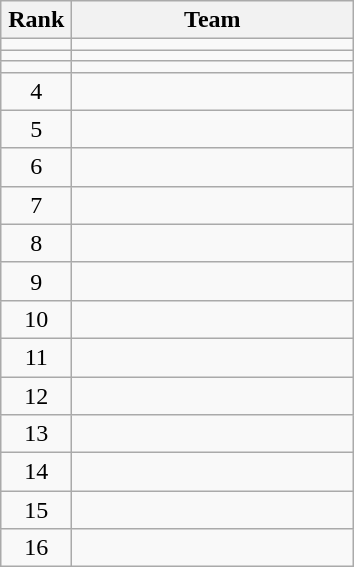<table class="wikitable" style="text-align: center;">
<tr>
<th style="width: 40px;">Rank</th>
<th style="width: 180px;">Team</th>
</tr>
<tr>
<td></td>
<td style="text-align: left;"></td>
</tr>
<tr>
<td></td>
<td style="text-align: left;"></td>
</tr>
<tr>
<td></td>
<td style="text-align: left;"></td>
</tr>
<tr>
<td>4</td>
<td style="text-align: left;"></td>
</tr>
<tr>
<td>5</td>
<td style="text-align: left;"></td>
</tr>
<tr>
<td>6</td>
<td style="text-align: left;"></td>
</tr>
<tr>
<td>7</td>
<td style="text-align: left;"></td>
</tr>
<tr>
<td>8</td>
<td style="text-align: left;"></td>
</tr>
<tr>
<td>9</td>
<td style="text-align: left;"></td>
</tr>
<tr>
<td>10</td>
<td style="text-align: left;"></td>
</tr>
<tr>
<td>11</td>
<td style="text-align: left;"></td>
</tr>
<tr>
<td>12</td>
<td style="text-align: left;"></td>
</tr>
<tr>
<td>13</td>
<td style="text-align: left;"></td>
</tr>
<tr>
<td>14</td>
<td style="text-align: left;"></td>
</tr>
<tr>
<td>15</td>
<td style="text-align: left;"></td>
</tr>
<tr>
<td>16</td>
<td style="text-align: left;"></td>
</tr>
</table>
